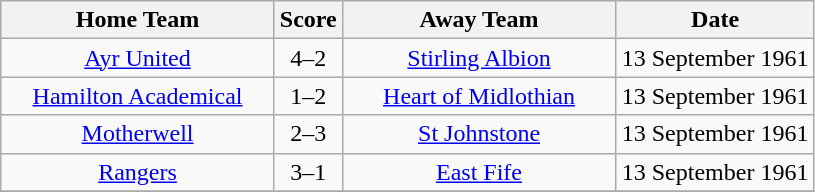<table class="wikitable" style="text-align:center;">
<tr>
<th width=175>Home Team</th>
<th width=20>Score</th>
<th width=175>Away Team</th>
<th width= 125>Date</th>
</tr>
<tr>
<td><a href='#'>Ayr United</a></td>
<td>4–2</td>
<td><a href='#'>Stirling Albion</a></td>
<td>13 September 1961</td>
</tr>
<tr>
<td><a href='#'>Hamilton Academical</a></td>
<td>1–2</td>
<td><a href='#'>Heart of Midlothian</a></td>
<td>13 September 1961</td>
</tr>
<tr>
<td><a href='#'>Motherwell</a></td>
<td>2–3</td>
<td><a href='#'>St Johnstone</a></td>
<td>13 September 1961</td>
</tr>
<tr>
<td><a href='#'>Rangers</a></td>
<td>3–1</td>
<td><a href='#'>East Fife</a></td>
<td>13 September 1961</td>
</tr>
<tr>
</tr>
</table>
